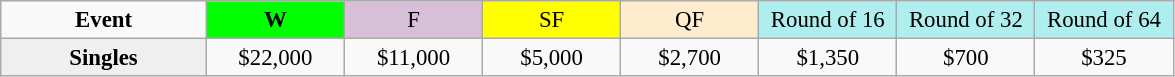<table class=wikitable style=font-size:95%;text-align:center>
<tr>
<td style="width:130px"><strong>Event</strong></td>
<td style="width:85px; background:lime"><strong>W</strong></td>
<td style="width:85px; background:thistle">F</td>
<td style="width:85px; background:#ffff00">SF</td>
<td style="width:85px; background:#ffebcd">QF</td>
<td style="width:85px; background:#afeeee">Round of 16</td>
<td style="width:85px; background:#afeeee">Round of 32</td>
<td style="width:85px; background:#afeeee">Round of 64</td>
</tr>
<tr>
<th style=background:#efefef>Singles </th>
<td>$22,000</td>
<td>$11,000</td>
<td>$5,000</td>
<td>$2,700</td>
<td>$1,350</td>
<td>$700</td>
<td>$325</td>
</tr>
</table>
